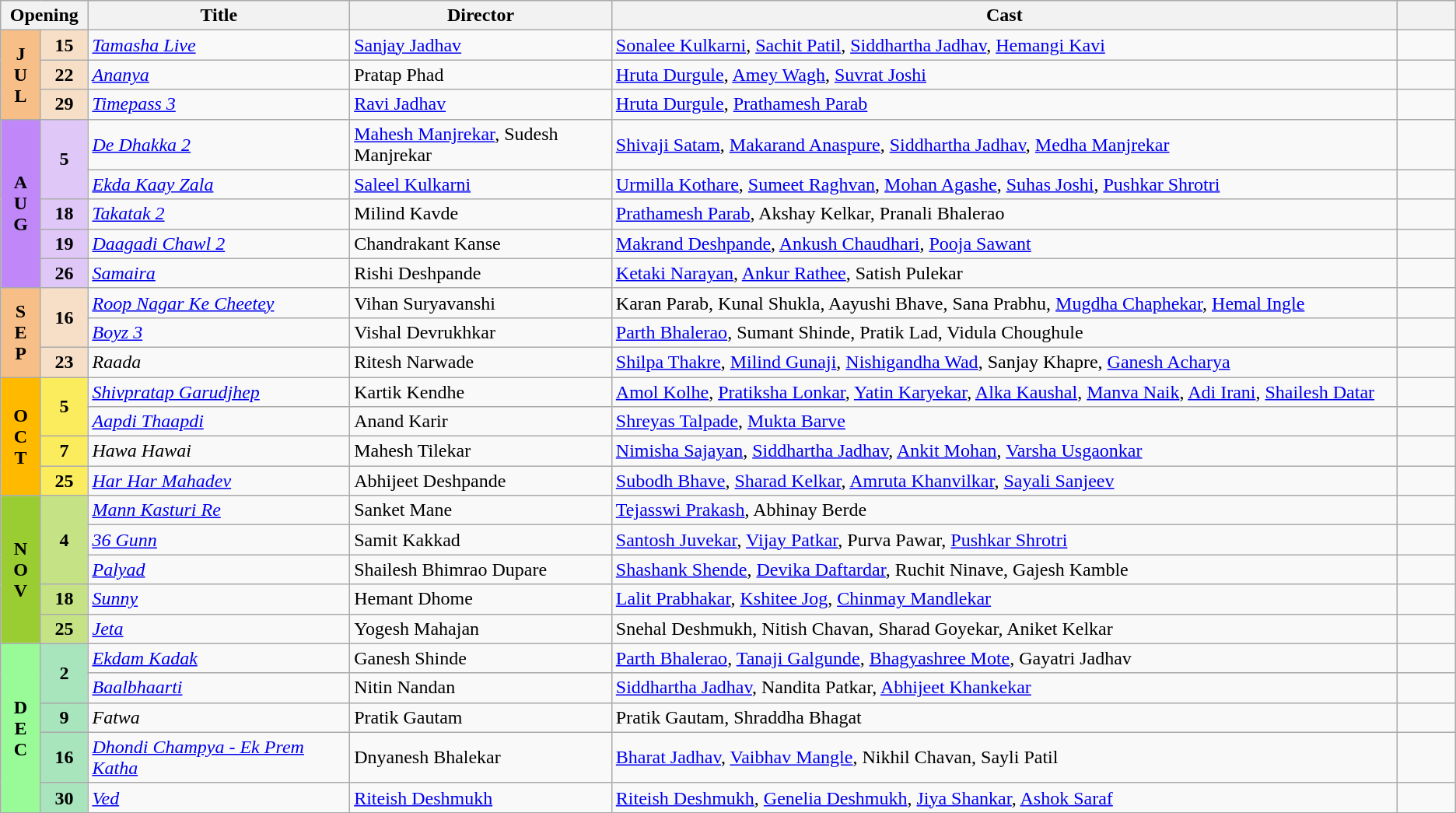<table class="wikitable sortable">
<tr>
<th colspan="2" style="width:6%">Opening</th>
<th style="width:18%">Title</th>
<th style="width:18%">Director</th>
<th>Cast</th>
<th style="width:4%;"></th>
</tr>
<tr>
<th rowspan="3" style="text-align:center; background:#f7bf87; text color:#000;"><strong>J<br>U<br>L</strong></th>
<td style="text-align:center; background:#f7dfc7"><strong>15</strong></td>
<td><a href='#'><em>Tamasha</em> <em>Live</em></a></td>
<td><a href='#'>Sanjay Jadhav</a></td>
<td><a href='#'>Sonalee Kulkarni</a>, <a href='#'>Sachit Patil</a>, <a href='#'>Siddhartha Jadhav</a>, <a href='#'>Hemangi Kavi</a></td>
<td></td>
</tr>
<tr>
<td style="text-align:center; background:#f7dfc7"><strong>22</strong></td>
<td><a href='#'><em>Ananya</em></a></td>
<td>Pratap Phad</td>
<td><a href='#'>Hruta Durgule</a>, <a href='#'>Amey Wagh</a>, <a href='#'>Suvrat Joshi</a></td>
<td></td>
</tr>
<tr>
<td style="text-align:center; background:#f7dfc7"><strong>29</strong></td>
<td><em><a href='#'>Timepass 3</a></em></td>
<td><a href='#'>Ravi Jadhav</a></td>
<td><a href='#'>Hruta Durgule</a>, <a href='#'>Prathamesh Parab</a></td>
<td></td>
</tr>
<tr>
<th rowspan="5" style="text-align:center; background:#bf87f7">A<br>U<br>G</th>
<td rowspan="2" style="text-align:center; background:#dfc7f7"><strong>5</strong></td>
<td><em><a href='#'>De Dhakka 2</a></em></td>
<td><a href='#'>Mahesh Manjrekar</a>, Sudesh Manjrekar</td>
<td><a href='#'>Shivaji Satam</a>, <a href='#'>Makarand Anaspure</a>, <a href='#'>Siddhartha Jadhav</a>, <a href='#'>Medha Manjrekar</a></td>
<td></td>
</tr>
<tr>
<td><em><a href='#'>Ekda Kaay Zala</a></em></td>
<td><a href='#'>Saleel Kulkarni</a></td>
<td><a href='#'>Urmilla Kothare</a>, <a href='#'>Sumeet Raghvan</a>, <a href='#'>Mohan Agashe</a>, <a href='#'>Suhas Joshi</a>, <a href='#'>Pushkar Shrotri</a></td>
<td></td>
</tr>
<tr>
<td style="text-align:center; background:#dfc7f7"><strong>18</strong></td>
<td><em><a href='#'>Takatak 2</a></em></td>
<td>Milind Kavde</td>
<td><a href='#'>Prathamesh Parab</a>, Akshay Kelkar, Pranali Bhalerao</td>
<td></td>
</tr>
<tr>
<td style="text-align:center; background:#dfc7f7"><strong>19</strong></td>
<td><em><a href='#'>Daagadi Chawl 2</a></em></td>
<td>Chandrakant Kanse</td>
<td><a href='#'>Makrand Deshpande</a>, <a href='#'>Ankush Chaudhari</a>, <a href='#'>Pooja Sawant</a></td>
<td></td>
</tr>
<tr>
<td style="text-align:center; background:#dfc7f7"><strong>26</strong></td>
<td><em><a href='#'>Samaira</a></em></td>
<td>Rishi Deshpande</td>
<td><a href='#'>Ketaki Narayan</a>, <a href='#'>Ankur Rathee</a>, Satish Pulekar</td>
<td></td>
</tr>
<tr>
<td rowspan="3" style="text-align:center; background:#f7bf87; textcolor:#000;"><strong>S<br>E<br>P</strong></td>
<td rowspan="2"  style="text-align:center; background:#f7dfc7;"><strong>16</strong></td>
<td><em><a href='#'>Roop Nagar Ke Cheetey</a></em></td>
<td>Vihan Suryavanshi</td>
<td>Karan Parab, Kunal Shukla, Aayushi Bhave, Sana Prabhu, <a href='#'>Mugdha Chaphekar</a>, <a href='#'>Hemal Ingle</a></td>
<td></td>
</tr>
<tr>
<td><em><a href='#'>Boyz 3</a></em></td>
<td>Vishal Devrukhkar</td>
<td><a href='#'>Parth Bhalerao</a>, Sumant Shinde, Pratik Lad, Vidula Choughule</td>
<td></td>
</tr>
<tr>
<td style="text-align:center; background:#f7dfc7;"><strong>23</strong></td>
<td><em>Raada</em></td>
<td>Ritesh Narwade</td>
<td><a href='#'>Shilpa Thakre</a>, <a href='#'>Milind Gunaji</a>, <a href='#'>Nishigandha Wad</a>, Sanjay Khapre, <a href='#'>Ganesh Acharya</a></td>
<td></td>
</tr>
<tr>
<td rowspan="4" style="text-align:center; background:#ffba00; textcolor:#000;"><strong>O<br>C<br>T</strong></td>
<td rowspan="2" style="text-align:center; background:#fbec5d;"><strong>5</strong></td>
<td><em><a href='#'>Shivpratap Garudjhep</a></em></td>
<td>Kartik Kendhe</td>
<td><a href='#'>Amol Kolhe</a>, <a href='#'>Pratiksha Lonkar</a>, <a href='#'>Yatin Karyekar</a>, <a href='#'>Alka Kaushal</a>, <a href='#'>Manva Naik</a>, <a href='#'>Adi Irani</a>, <a href='#'>Shailesh Datar</a></td>
<td></td>
</tr>
<tr>
<td><em><a href='#'>Aapdi Thaapdi</a></em></td>
<td>Anand Karir</td>
<td><a href='#'>Shreyas Talpade</a>, <a href='#'>Mukta Barve</a></td>
<td></td>
</tr>
<tr>
<td style="text-align:center; background:#fbec5d;"><strong>7</strong></td>
<td><em>Hawa Hawai</em></td>
<td>Mahesh Tilekar</td>
<td><a href='#'>Nimisha Sajayan</a>, <a href='#'>Siddhartha Jadhav</a>, <a href='#'>Ankit Mohan</a>, <a href='#'>Varsha Usgaonkar</a></td>
<td></td>
</tr>
<tr>
<td style="text-align:center; background:#fbec5d;"><strong>25</strong></td>
<td><em><a href='#'>Har Har Mahadev</a></em></td>
<td>Abhijeet Deshpande</td>
<td><a href='#'>Subodh Bhave</a>, <a href='#'>Sharad Kelkar</a>, <a href='#'>Amruta Khanvilkar</a>, <a href='#'>Sayali Sanjeev</a></td>
<td></td>
</tr>
<tr>
<td rowspan="5" style="text-align:center; background:#9ACD32; textcolor:#000;"><strong>N<br>O<br>V</strong></td>
<td rowspan="3" style="text-align:center; background:#C5E384;"><strong>4</strong></td>
<td><em><a href='#'>Mann Kasturi Re</a></em></td>
<td>Sanket Mane</td>
<td><a href='#'>Tejasswi Prakash</a>, Abhinay Berde</td>
<td></td>
</tr>
<tr>
<td><em><a href='#'>36 Gunn</a></em></td>
<td>Samit Kakkad</td>
<td><a href='#'>Santosh Juvekar</a>, <a href='#'>Vijay Patkar</a>, Purva Pawar, <a href='#'>Pushkar Shrotri</a></td>
<td></td>
</tr>
<tr>
<td><em><a href='#'>Palyad</a></em></td>
<td>Shailesh Bhimrao Dupare</td>
<td><a href='#'>Shashank Shende</a>, <a href='#'>Devika Daftardar</a>, Ruchit Ninave, Gajesh Kamble</td>
<td></td>
</tr>
<tr>
<td style="text-align:center; background:#C5E384;"><strong>18</strong></td>
<td><em><a href='#'>Sunny</a></em></td>
<td>Hemant Dhome</td>
<td><a href='#'>Lalit Prabhakar</a>, <a href='#'>Kshitee Jog</a>, <a href='#'>Chinmay Mandlekar</a></td>
<td></td>
</tr>
<tr>
<td style="text-align:center; background:#C5E384;"><strong>25</strong></td>
<td><em><a href='#'>Jeta</a></em></td>
<td>Yogesh Mahajan</td>
<td>Snehal Deshmukh, Nitish Chavan, Sharad Goyekar, Aniket Kelkar</td>
<td></td>
</tr>
<tr>
<td rowspan="6" style="text-align:center; background:#98fb98; textcolor:#000;"><strong>D<br>E<br>C</strong></td>
<td rowspan="2" style="text-align:center; background:#a8e4bc;"><strong>2</strong></td>
<td><em><a href='#'>Ekdam Kadak</a></em></td>
<td>Ganesh Shinde</td>
<td><a href='#'>Parth Bhalerao</a>, <a href='#'>Tanaji Galgunde</a>, <a href='#'>Bhagyashree Mote</a>, Gayatri Jadhav</td>
<td></td>
</tr>
<tr>
<td><em><a href='#'>Baalbhaarti</a></em></td>
<td>Nitin Nandan</td>
<td><a href='#'>Siddhartha Jadhav</a>, Nandita Patkar, <a href='#'>Abhijeet Khankekar</a></td>
<td></td>
</tr>
<tr>
<td style="text-align:center; background:#a8e4bc;"><strong>9</strong></td>
<td><em>Fatwa</em></td>
<td>Pratik Gautam</td>
<td>Pratik Gautam, Shraddha Bhagat</td>
<td></td>
</tr>
<tr>
<td style="text-align:center; background:#a8e4bc;"><strong>16</strong></td>
<td><em><a href='#'>Dhondi Champya - Ek Prem Katha</a></em></td>
<td>Dnyanesh Bhalekar</td>
<td><a href='#'>Bharat Jadhav</a>, <a href='#'>Vaibhav Mangle</a>, Nikhil Chavan, Sayli Patil</td>
<td></td>
</tr>
<tr>
<td style="text-align:center; background:#a8e4bc;"><strong>30</strong></td>
<td><em><a href='#'>Ved</a></em></td>
<td><a href='#'>Riteish Deshmukh</a></td>
<td><a href='#'>Riteish Deshmukh</a>, <a href='#'>Genelia Deshmukh</a>, <a href='#'>Jiya Shankar</a>, <a href='#'>Ashok Saraf</a></td>
<td></td>
</tr>
</table>
